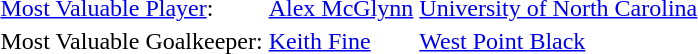<table>
<tr>
<td><a href='#'>Most Valuable Player</a>:</td>
<td><a href='#'>Alex McGlynn</a></td>
<td><a href='#'>University of North Carolina</a></td>
</tr>
<tr>
<td>Most Valuable Goalkeeper:</td>
<td><a href='#'>Keith Fine</a></td>
<td><a href='#'>West Point Black</a></td>
</tr>
</table>
